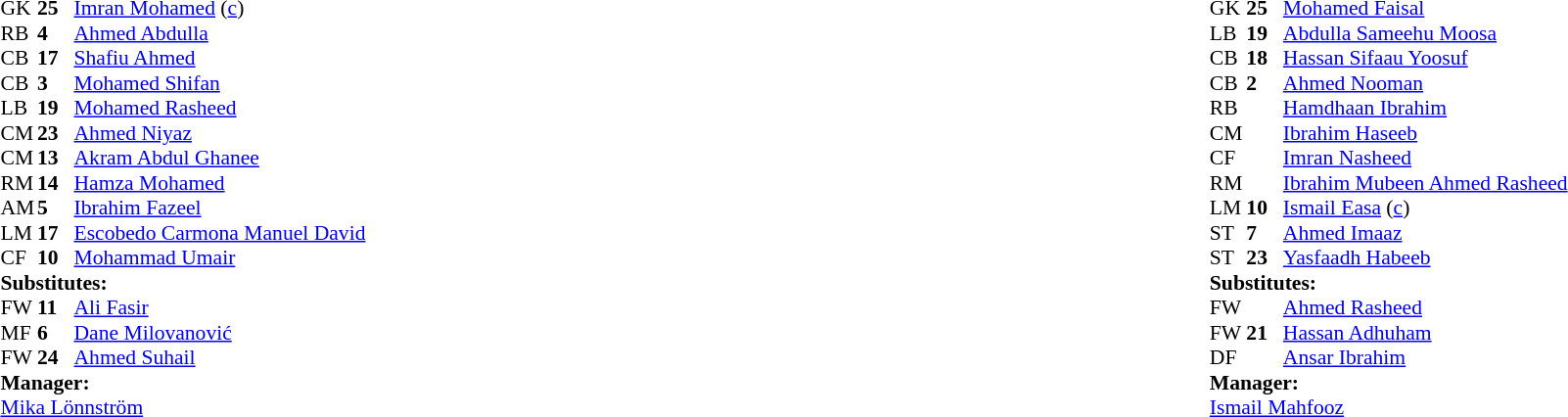<table width="100%">
<tr>
<td valign="top" width="50%"><br><table style="font-size: 90%" cellspacing="0" cellpadding="0">
<tr>
<td colspan="4"></td>
</tr>
<tr>
<th width="25"></th>
<th width="25"></th>
</tr>
<tr>
<td>GK</td>
<td><strong>25</strong></td>
<td> <a href='#'>Imran Mohamed</a> (<a href='#'>c</a>)</td>
</tr>
<tr>
<td>RB</td>
<td><strong>4</strong></td>
<td> <a href='#'>Ahmed Abdulla</a></td>
</tr>
<tr>
<td>CB</td>
<td><strong>17</strong></td>
<td> <a href='#'>Shafiu Ahmed</a></td>
</tr>
<tr>
<td>CB</td>
<td><strong>3</strong></td>
<td> <a href='#'>Mohamed Shifan</a></td>
</tr>
<tr>
<td>LB</td>
<td><strong>19</strong></td>
<td> <a href='#'>Mohamed Rasheed</a></td>
</tr>
<tr>
<td>CM</td>
<td><strong>23</strong></td>
<td> <a href='#'>Ahmed Niyaz</a></td>
<td></td>
<td></td>
</tr>
<tr>
<td>CM</td>
<td><strong>13</strong></td>
<td> <a href='#'>Akram Abdul Ghanee</a></td>
<td></td>
<td></td>
</tr>
<tr>
<td>RM</td>
<td><strong>14</strong></td>
<td> <a href='#'>Hamza Mohamed</a></td>
<td></td>
<td></td>
</tr>
<tr>
<td>AM</td>
<td><strong>5</strong></td>
<td> <a href='#'>Ibrahim Fazeel</a></td>
<td></td>
<td></td>
</tr>
<tr>
<td>LM</td>
<td><strong>17</strong></td>
<td> <a href='#'>Escobedo Carmona Manuel David</a></td>
<td></td>
<td></td>
</tr>
<tr>
<td>CF</td>
<td><strong>10</strong></td>
<td> <a href='#'>Mohammad Umair</a></td>
<td></td>
<td></td>
</tr>
<tr>
<td colspan=4><strong>Substitutes:</strong></td>
</tr>
<tr>
<td>FW</td>
<td><strong>11</strong></td>
<td> <a href='#'>Ali Fasir</a></td>
<td></td>
<td></td>
</tr>
<tr>
<td>MF</td>
<td><strong>6</strong></td>
<td> <a href='#'>Dane Milovanović</a></td>
<td></td>
<td></td>
</tr>
<tr>
<td>FW</td>
<td><strong>24</strong></td>
<td> <a href='#'>Ahmed Suhail</a></td>
<td></td>
<td></td>
</tr>
<tr>
<td colspan=4><strong>Manager:</strong></td>
</tr>
<tr>
<td colspan="4"> <a href='#'>Mika Lönnström</a></td>
</tr>
</table>
</td>
<td valign="top"></td>
<td valign="top" width="50%"><br><table style="font-size: 90%" cellspacing="0" cellpadding="0" align=center>
<tr>
<td colspan="4"></td>
</tr>
<tr>
<th width="25"></th>
<th width="25"></th>
</tr>
<tr>
<td>GK</td>
<td><strong>25</strong></td>
<td> <a href='#'>Mohamed Faisal</a></td>
</tr>
<tr>
<td>LB</td>
<td><strong>19</strong></td>
<td> <a href='#'>Abdulla Sameehu Moosa</a></td>
</tr>
<tr>
<td>CB</td>
<td><strong>18</strong></td>
<td> <a href='#'>Hassan Sifaau Yoosuf</a></td>
</tr>
<tr>
<td>CB</td>
<td><strong>2</strong></td>
<td> <a href='#'>Ahmed Nooman</a></td>
</tr>
<tr>
<td>RB</td>
<td><strong></strong></td>
<td> <a href='#'>Hamdhaan Ibrahim</a></td>
<td></td>
<td></td>
</tr>
<tr>
<td>CM</td>
<td><strong></strong></td>
<td> <a href='#'>Ibrahim Haseeb</a></td>
</tr>
<tr>
<td>CF</td>
<td><strong></strong></td>
<td> <a href='#'>Imran Nasheed</a></td>
</tr>
<tr>
<td>RM</td>
<td><strong></strong></td>
<td> <a href='#'>Ibrahim Mubeen Ahmed Rasheed</a></td>
</tr>
<tr>
<td>LM</td>
<td><strong>10</strong></td>
<td> <a href='#'>Ismail Easa</a> (<a href='#'>c</a>)</td>
<td></td>
<td></td>
</tr>
<tr>
<td>ST</td>
<td><strong>7</strong></td>
<td> <a href='#'>Ahmed Imaaz</a></td>
<td></td>
<td></td>
</tr>
<tr>
<td>ST</td>
<td><strong>23</strong></td>
<td> <a href='#'>Yasfaadh Habeeb</a></td>
<td></td>
<td></td>
</tr>
<tr>
<td colspan=4><strong>Substitutes:</strong></td>
</tr>
<tr>
<td>FW</td>
<td><strong></strong></td>
<td> <a href='#'>Ahmed Rasheed</a></td>
<td></td>
<td></td>
</tr>
<tr>
<td>FW</td>
<td><strong>21</strong></td>
<td> <a href='#'>Hassan Adhuham</a></td>
<td></td>
<td></td>
</tr>
<tr>
<td>DF</td>
<td><strong></strong></td>
<td> <a href='#'>Ansar Ibrahim</a></td>
<td></td>
<td></td>
</tr>
<tr>
<td colspan=4><strong>Manager:</strong></td>
</tr>
<tr>
<td colspan="4"> <a href='#'>Ismail Mahfooz</a></td>
</tr>
</table>
</td>
</tr>
</table>
